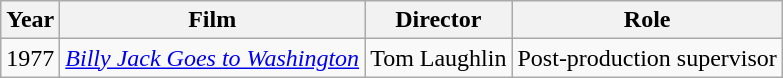<table class="wikitable">
<tr>
<th>Year</th>
<th>Film</th>
<th>Director</th>
<th>Role</th>
</tr>
<tr>
<td>1977</td>
<td><em><a href='#'>Billy Jack Goes to Washington</a></em></td>
<td>Tom Laughlin</td>
<td>Post-production supervisor</td>
</tr>
</table>
